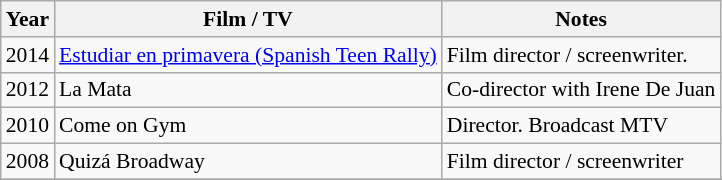<table class="wikitable" style="font-size:90%;">
<tr>
<th>Year</th>
<th>Film / TV</th>
<th>Notes</th>
</tr>
<tr>
<td>2014</td>
<td><a href='#'>Estudiar en primavera (Spanish Teen Rally)</a></td>
<td>Film director / screenwriter.</td>
</tr>
<tr>
<td>2012</td>
<td>La Mata</td>
<td>Co-director with Irene De Juan</td>
</tr>
<tr>
<td>2010</td>
<td>Come on Gym</td>
<td>Director. Broadcast MTV</td>
</tr>
<tr>
<td>2008</td>
<td>Quizá Broadway</td>
<td>Film director / screenwriter</td>
</tr>
<tr ->
</tr>
</table>
